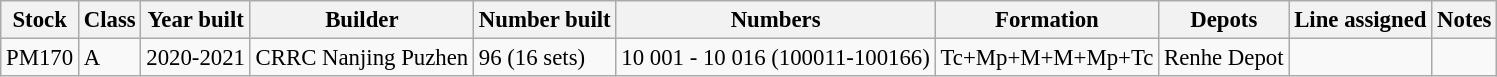<table class="wikitable sortable" style="font-size: 95%;" |>
<tr>
<th>Stock</th>
<th>Class</th>
<th>Year built</th>
<th>Builder</th>
<th>Number built</th>
<th>Numbers</th>
<th>Formation</th>
<th>Depots</th>
<th>Line assigned</th>
<th>Notes</th>
</tr>
<tr bo,>
<td>PM170</td>
<td>A</td>
<td>2020-2021</td>
<td>CRRC Nanjing Puzhen</td>
<td>96 (16 sets)</td>
<td>10 001 - 10 016 (100011-100166)</td>
<td>Tc+Mp+M+M+Mp+Tc</td>
<td>Renhe Depot</td>
<td></td>
<td></td>
</tr>
</table>
